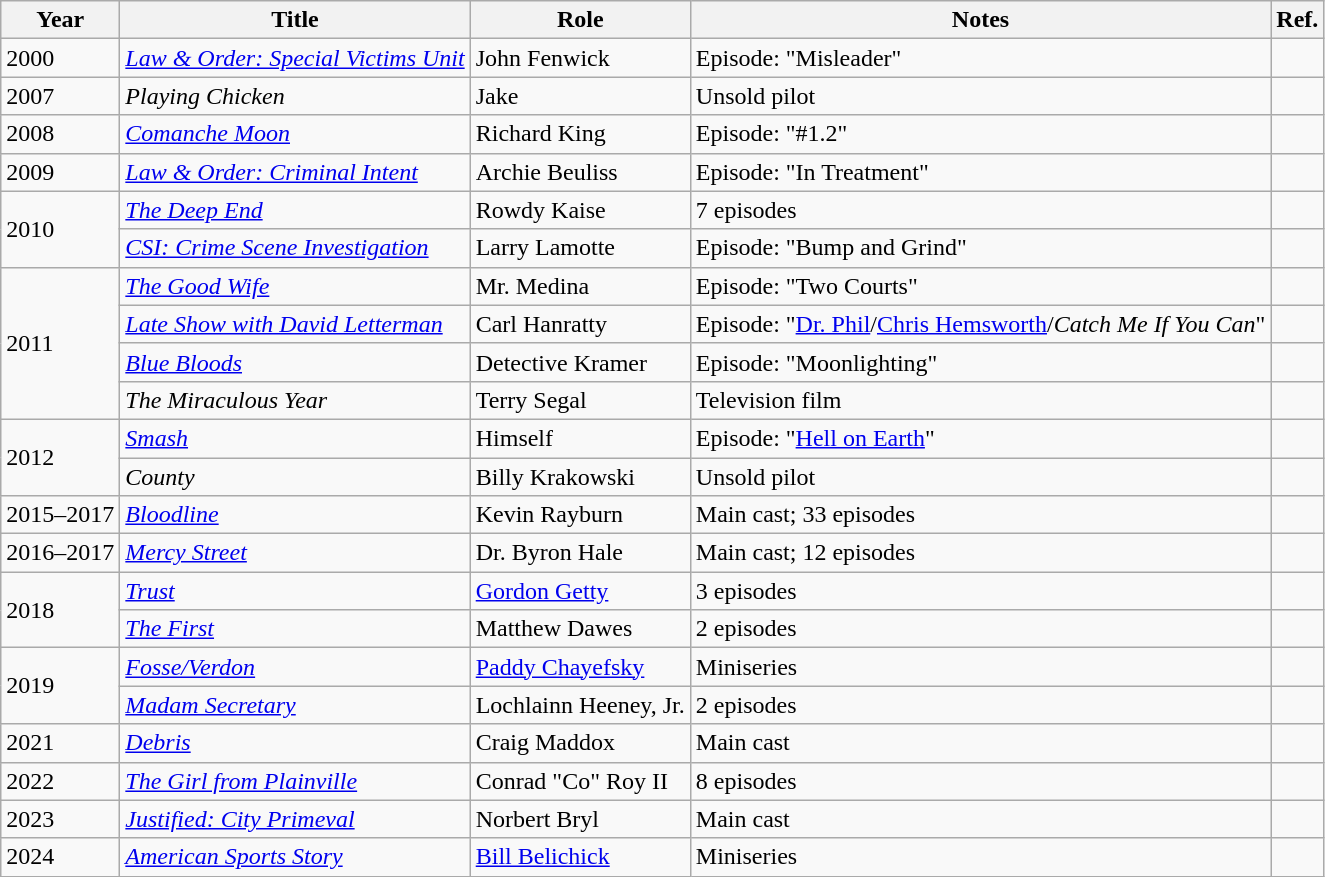<table class="wikitable sortable">
<tr>
<th>Year</th>
<th>Title</th>
<th>Role</th>
<th>Notes</th>
<th>Ref.</th>
</tr>
<tr>
<td>2000</td>
<td><em><a href='#'>Law & Order: Special Victims Unit</a></em></td>
<td>John Fenwick</td>
<td>Episode: "Misleader"</td>
<td></td>
</tr>
<tr>
<td>2007</td>
<td><em>Playing Chicken</em></td>
<td>Jake</td>
<td>Unsold pilot</td>
<td></td>
</tr>
<tr>
<td>2008</td>
<td><em><a href='#'>Comanche Moon</a></em></td>
<td>Richard King</td>
<td>Episode: "#1.2"</td>
<td></td>
</tr>
<tr>
<td>2009</td>
<td><em><a href='#'>Law & Order: Criminal Intent</a></em></td>
<td>Archie Beuliss</td>
<td>Episode: "In Treatment"</td>
<td></td>
</tr>
<tr>
<td rowspan="2">2010</td>
<td><em><a href='#'>The Deep End</a></em></td>
<td>Rowdy Kaise</td>
<td>7 episodes</td>
<td></td>
</tr>
<tr>
<td><em><a href='#'>CSI: Crime Scene Investigation</a></em></td>
<td>Larry Lamotte</td>
<td>Episode: "Bump and Grind"</td>
<td></td>
</tr>
<tr>
<td rowspan="4">2011</td>
<td><em><a href='#'>The Good Wife</a></em></td>
<td>Mr. Medina</td>
<td>Episode: "Two Courts"</td>
<td></td>
</tr>
<tr>
<td><em><a href='#'>Late Show with David Letterman</a></em></td>
<td>Carl Hanratty</td>
<td>Episode: "<a href='#'>Dr. Phil</a>/<a href='#'>Chris Hemsworth</a>/<em>Catch Me If You Can</em>"</td>
<td></td>
</tr>
<tr>
<td><em><a href='#'>Blue Bloods</a></em></td>
<td>Detective Kramer</td>
<td>Episode: "Moonlighting"</td>
<td></td>
</tr>
<tr>
<td><em>The Miraculous Year</em></td>
<td>Terry Segal</td>
<td>Television film</td>
<td></td>
</tr>
<tr>
<td rowspan="2">2012</td>
<td><em><a href='#'>Smash</a></em></td>
<td>Himself</td>
<td>Episode: "<a href='#'>Hell on Earth</a>"</td>
<td></td>
</tr>
<tr>
<td><em>County</em></td>
<td>Billy Krakowski</td>
<td>Unsold pilot</td>
<td></td>
</tr>
<tr>
<td>2015–2017</td>
<td><em><a href='#'>Bloodline</a></em></td>
<td>Kevin Rayburn</td>
<td>Main cast; 33 episodes</td>
<td></td>
</tr>
<tr>
<td>2016–2017</td>
<td><em><a href='#'>Mercy Street</a></em></td>
<td>Dr. Byron Hale</td>
<td>Main cast; 12 episodes</td>
<td></td>
</tr>
<tr>
<td rowspan="2">2018</td>
<td><em><a href='#'>Trust</a></em></td>
<td><a href='#'>Gordon Getty</a></td>
<td>3 episodes</td>
<td></td>
</tr>
<tr>
<td><em><a href='#'>The First</a></em></td>
<td>Matthew Dawes</td>
<td>2 episodes</td>
<td></td>
</tr>
<tr>
<td rowspan="2">2019</td>
<td><em><a href='#'>Fosse/Verdon</a></em></td>
<td><a href='#'>Paddy Chayefsky</a></td>
<td>Miniseries</td>
<td></td>
</tr>
<tr>
<td><em><a href='#'>Madam Secretary</a></em></td>
<td>Lochlainn Heeney, Jr.</td>
<td>2 episodes</td>
<td></td>
</tr>
<tr>
<td>2021</td>
<td><em><a href='#'>Debris</a></em></td>
<td>Craig Maddox</td>
<td>Main cast</td>
<td></td>
</tr>
<tr>
<td>2022</td>
<td><em><a href='#'>The Girl from Plainville</a></em></td>
<td>Conrad "Co" Roy II</td>
<td>8 episodes</td>
<td></td>
</tr>
<tr>
<td>2023</td>
<td><em><a href='#'>Justified: City Primeval</a></em></td>
<td>Norbert Bryl</td>
<td>Main cast</td>
<td></td>
</tr>
<tr>
<td>2024</td>
<td><em><a href='#'>American Sports Story</a></em></td>
<td><a href='#'>Bill Belichick</a></td>
<td>Miniseries</td>
<td></td>
</tr>
</table>
